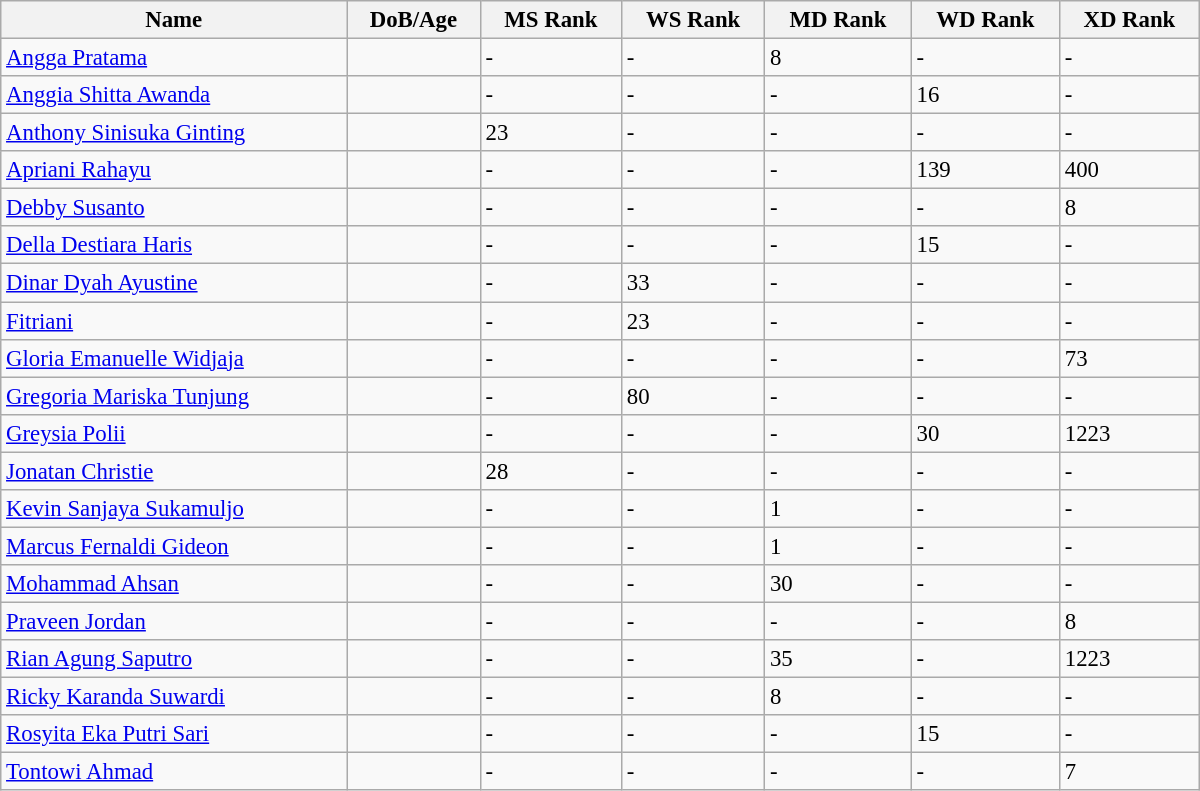<table class="wikitable"  style="width:800px; font-size:95%;">
<tr>
<th align="left">Name</th>
<th align="left">DoB/Age</th>
<th align="left">MS Rank</th>
<th align="left">WS Rank</th>
<th align="left">MD Rank</th>
<th align="left">WD Rank</th>
<th align="left">XD Rank</th>
</tr>
<tr>
<td><a href='#'>Angga Pratama</a></td>
<td></td>
<td>-</td>
<td>-</td>
<td>8</td>
<td>-</td>
<td>-</td>
</tr>
<tr>
<td><a href='#'>Anggia Shitta Awanda</a></td>
<td></td>
<td>-</td>
<td>-</td>
<td>-</td>
<td>16</td>
<td>-</td>
</tr>
<tr>
<td><a href='#'>Anthony Sinisuka Ginting</a></td>
<td></td>
<td>23</td>
<td>-</td>
<td>-</td>
<td>-</td>
<td>-</td>
</tr>
<tr>
<td><a href='#'>Apriani Rahayu</a></td>
<td></td>
<td>-</td>
<td>-</td>
<td>-</td>
<td>139</td>
<td>400</td>
</tr>
<tr>
<td><a href='#'>Debby Susanto</a></td>
<td></td>
<td>-</td>
<td>-</td>
<td>-</td>
<td>-</td>
<td>8</td>
</tr>
<tr>
<td><a href='#'>Della Destiara Haris</a></td>
<td></td>
<td>-</td>
<td>-</td>
<td>-</td>
<td>15</td>
<td>-</td>
</tr>
<tr>
<td><a href='#'>Dinar Dyah Ayustine</a></td>
<td></td>
<td>-</td>
<td>33</td>
<td>-</td>
<td>-</td>
<td>-</td>
</tr>
<tr>
<td><a href='#'>Fitriani</a></td>
<td></td>
<td>-</td>
<td>23</td>
<td>-</td>
<td>-</td>
<td>-</td>
</tr>
<tr>
<td><a href='#'>Gloria Emanuelle Widjaja</a></td>
<td></td>
<td>-</td>
<td>-</td>
<td>-</td>
<td>-</td>
<td>73</td>
</tr>
<tr>
<td><a href='#'>Gregoria Mariska Tunjung</a></td>
<td></td>
<td>-</td>
<td>80</td>
<td>-</td>
<td>-</td>
<td>-</td>
</tr>
<tr>
<td><a href='#'>Greysia Polii</a></td>
<td></td>
<td>-</td>
<td>-</td>
<td>-</td>
<td>30</td>
<td>1223</td>
</tr>
<tr>
<td><a href='#'>Jonatan Christie</a></td>
<td></td>
<td>28</td>
<td>-</td>
<td>-</td>
<td>-</td>
<td>-</td>
</tr>
<tr>
<td><a href='#'>Kevin Sanjaya Sukamuljo</a></td>
<td></td>
<td>-</td>
<td>-</td>
<td>1</td>
<td>-</td>
<td>-</td>
</tr>
<tr>
<td><a href='#'>Marcus Fernaldi Gideon</a></td>
<td></td>
<td>-</td>
<td>-</td>
<td>1</td>
<td>-</td>
<td>-</td>
</tr>
<tr>
<td><a href='#'>Mohammad Ahsan</a></td>
<td></td>
<td>-</td>
<td>-</td>
<td>30</td>
<td>-</td>
<td>-</td>
</tr>
<tr>
<td><a href='#'>Praveen Jordan</a></td>
<td></td>
<td>-</td>
<td>-</td>
<td>-</td>
<td>-</td>
<td>8</td>
</tr>
<tr>
<td><a href='#'>Rian Agung Saputro</a></td>
<td></td>
<td>-</td>
<td>-</td>
<td>35</td>
<td>-</td>
<td>1223</td>
</tr>
<tr>
<td><a href='#'>Ricky Karanda Suwardi</a></td>
<td></td>
<td>-</td>
<td>-</td>
<td>8</td>
<td>-</td>
<td>-</td>
</tr>
<tr>
<td><a href='#'>Rosyita Eka Putri Sari</a></td>
<td></td>
<td>-</td>
<td>-</td>
<td>-</td>
<td>15</td>
<td>-</td>
</tr>
<tr>
<td><a href='#'>Tontowi Ahmad</a></td>
<td></td>
<td>-</td>
<td>-</td>
<td>-</td>
<td>-</td>
<td>7</td>
</tr>
</table>
